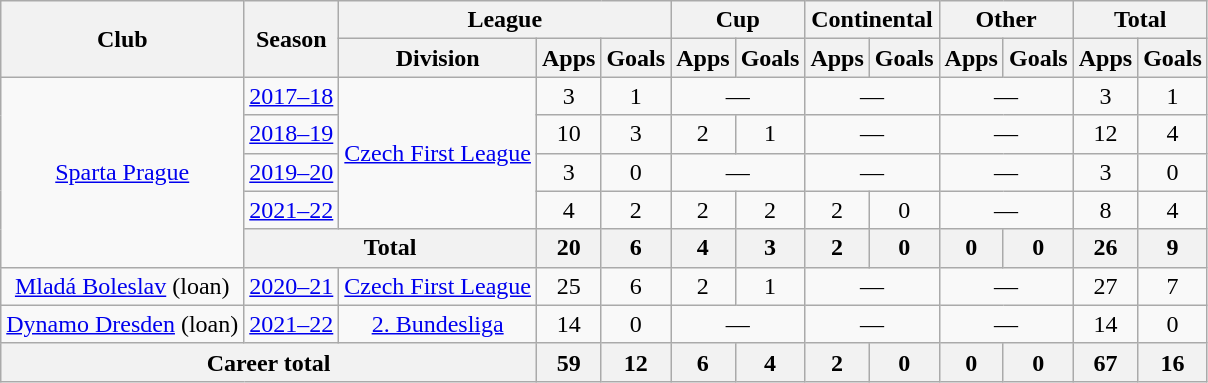<table class="wikitable" style="text-align:center">
<tr>
<th rowspan=2>Club</th>
<th rowspan=2>Season</th>
<th colspan=3>League</th>
<th colspan=2>Cup</th>
<th colspan=2>Continental</th>
<th colspan=2>Other</th>
<th colspan=2>Total</th>
</tr>
<tr>
<th>Division</th>
<th>Apps</th>
<th>Goals</th>
<th>Apps</th>
<th>Goals</th>
<th>Apps</th>
<th>Goals</th>
<th>Apps</th>
<th>Goals</th>
<th>Apps</th>
<th>Goals</th>
</tr>
<tr>
<td rowspan="5"><a href='#'>Sparta Prague</a></td>
<td><a href='#'>2017–18</a></td>
<td rowspan="4"><a href='#'>Czech First League</a></td>
<td>3</td>
<td>1</td>
<td colspan="2">—</td>
<td colspan="2">—</td>
<td colspan="2">—</td>
<td>3</td>
<td>1</td>
</tr>
<tr>
<td><a href='#'>2018–19</a></td>
<td>10</td>
<td>3</td>
<td>2</td>
<td>1</td>
<td colspan="2">—</td>
<td colspan="2">—</td>
<td>12</td>
<td>4</td>
</tr>
<tr>
<td><a href='#'>2019–20</a></td>
<td>3</td>
<td>0</td>
<td colspan="2">—</td>
<td colspan="2">—</td>
<td colspan="2">—</td>
<td>3</td>
<td>0</td>
</tr>
<tr>
<td><a href='#'>2021–22</a></td>
<td>4</td>
<td>2</td>
<td>2</td>
<td>2</td>
<td>2</td>
<td>0</td>
<td colspan="2">—</td>
<td>8</td>
<td>4</td>
</tr>
<tr>
<th colspan="2">Total</th>
<th>20</th>
<th>6</th>
<th>4</th>
<th>3</th>
<th>2</th>
<th>0</th>
<th>0</th>
<th>0</th>
<th>26</th>
<th>9</th>
</tr>
<tr>
<td><a href='#'>Mladá Boleslav</a> (loan)</td>
<td><a href='#'>2020–21</a></td>
<td><a href='#'>Czech First League</a></td>
<td>25</td>
<td>6</td>
<td>2</td>
<td>1</td>
<td colspan="2">—</td>
<td colspan="2">—</td>
<td>27</td>
<td>7</td>
</tr>
<tr>
<td><a href='#'>Dynamo Dresden</a> (loan)</td>
<td><a href='#'>2021–22</a></td>
<td><a href='#'>2. Bundesliga</a></td>
<td>14</td>
<td>0</td>
<td colspan="2">—</td>
<td colspan="2">—</td>
<td colspan="2">—</td>
<td>14</td>
<td>0</td>
</tr>
<tr>
<th colspan="3">Career total</th>
<th>59</th>
<th>12</th>
<th>6</th>
<th>4</th>
<th>2</th>
<th>0</th>
<th>0</th>
<th>0</th>
<th>67</th>
<th>16</th>
</tr>
</table>
